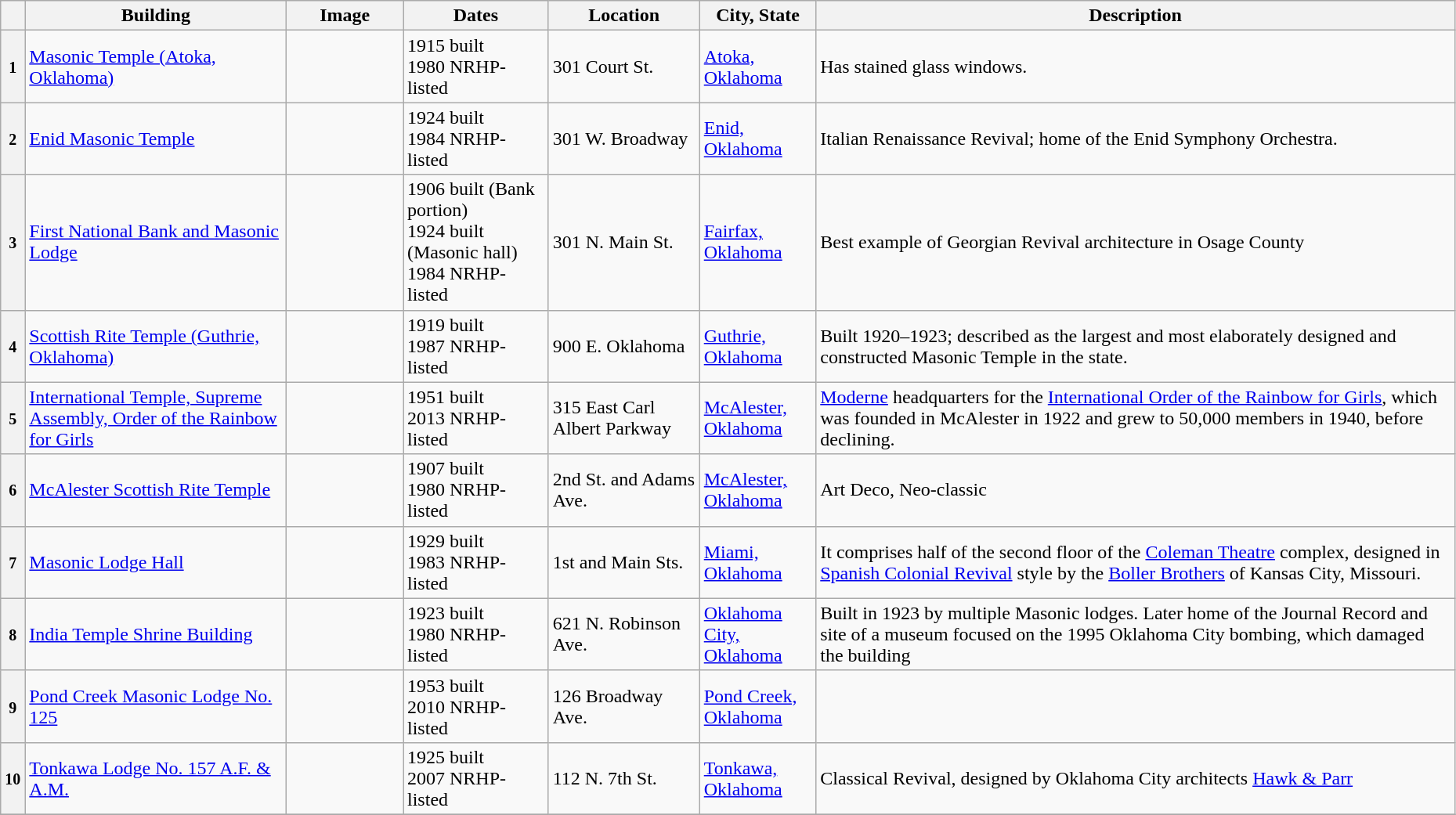<table class="wikitable sortable" style="width:98%">
<tr>
<th></th>
<th width = 18%><strong>Building</strong></th>
<th width = 8% class="unsortable"><strong>Image</strong></th>
<th width = 10%><strong>Dates</strong></th>
<th><strong>Location</strong></th>
<th width = 8%><strong>City, State</strong></th>
<th class="unsortable"><strong>Description</strong></th>
</tr>
<tr ->
<th><small>1</small></th>
<td><a href='#'>Masonic Temple (Atoka, Oklahoma)</a></td>
<td></td>
<td>1915 built<br>1980 NRHP-listed</td>
<td>301 Court St.<br><small></small></td>
<td><a href='#'>Atoka, Oklahoma</a></td>
<td>Has stained glass windows.</td>
</tr>
<tr ->
<th><small>2</small></th>
<td><a href='#'>Enid Masonic Temple</a></td>
<td></td>
<td>1924 built<br>1984 NRHP-listed</td>
<td>301 W. Broadway</td>
<td><a href='#'>Enid, Oklahoma</a></td>
<td>Italian Renaissance Revival; home of the Enid Symphony Orchestra.</td>
</tr>
<tr ->
<th><small>3</small></th>
<td><a href='#'>First National Bank and Masonic Lodge</a></td>
<td></td>
<td>1906 built (Bank portion)<br>1924 built (Masonic hall)<br>1984 NRHP-listed</td>
<td>301 N. Main St.<br><small></small></td>
<td><a href='#'>Fairfax, Oklahoma</a></td>
<td>Best example of Georgian Revival architecture in Osage County</td>
</tr>
<tr ->
<th><small>4</small></th>
<td><a href='#'>Scottish Rite Temple (Guthrie, Oklahoma)</a></td>
<td></td>
<td>1919 built<br>1987 NRHP-listed</td>
<td>900 E. Oklahoma<br><small></small></td>
<td><a href='#'>Guthrie, Oklahoma</a></td>
<td>Built 1920–1923; described as the largest and most elaborately designed and constructed Masonic Temple in the state.</td>
</tr>
<tr ->
<th><small>5</small></th>
<td><a href='#'>International Temple, Supreme Assembly, Order of the Rainbow for Girls</a></td>
<td></td>
<td>1951 built<br>2013 NRHP-listed</td>
<td>315 East Carl Albert Parkway<br><small></small></td>
<td><a href='#'>McAlester, Oklahoma</a></td>
<td><a href='#'>Moderne</a> headquarters for the <a href='#'>International Order of the Rainbow for Girls</a>, which was founded in McAlester in 1922 and grew to 50,000 members in 1940, before declining.</td>
</tr>
<tr ->
<th><small>6</small></th>
<td><a href='#'>McAlester Scottish Rite Temple</a></td>
<td></td>
<td>1907 built<br>1980 NRHP-listed</td>
<td>2nd St. and Adams Ave.<br><small></small></td>
<td><a href='#'>McAlester, Oklahoma</a></td>
<td>Art Deco, Neo-classic</td>
</tr>
<tr ->
<th><small>7</small></th>
<td><a href='#'>Masonic Lodge Hall</a></td>
<td></td>
<td>1929 built<br>1983 NRHP-listed</td>
<td>1st and Main Sts.<br><small></small></td>
<td><a href='#'>Miami, Oklahoma</a></td>
<td>It comprises half of the second floor of the <a href='#'>Coleman Theatre</a> complex, designed in <a href='#'>Spanish Colonial Revival</a> style by the <a href='#'>Boller Brothers</a> of Kansas City, Missouri.</td>
</tr>
<tr ->
<th><small>8</small></th>
<td><a href='#'>India Temple Shrine Building</a></td>
<td></td>
<td>1923 built<br>1980 NRHP-listed</td>
<td>621 N. Robinson Ave.<br><small></small></td>
<td><a href='#'>Oklahoma City, Oklahoma</a></td>
<td>Built in 1923 by multiple Masonic lodges.  Later home of the Journal Record and site of a museum focused on the 1995 Oklahoma City bombing, which damaged the building</td>
</tr>
<tr ->
<th><small>9</small></th>
<td><a href='#'>Pond Creek Masonic Lodge No. 125</a></td>
<td></td>
<td>1953 built<br>2010 NRHP-listed</td>
<td>126 Broadway Ave.</td>
<td><a href='#'>Pond Creek, Oklahoma</a></td>
<td></td>
</tr>
<tr ->
<th><small>10</small></th>
<td><a href='#'>Tonkawa Lodge No. 157 A.F. & A.M.</a></td>
<td></td>
<td>1925 built<br>2007 NRHP-listed</td>
<td>112 N. 7th St.<br><small></small></td>
<td><a href='#'>Tonkawa, Oklahoma</a></td>
<td>Classical Revival, designed by Oklahoma City architects <a href='#'>Hawk & Parr</a></td>
</tr>
<tr ->
</tr>
</table>
